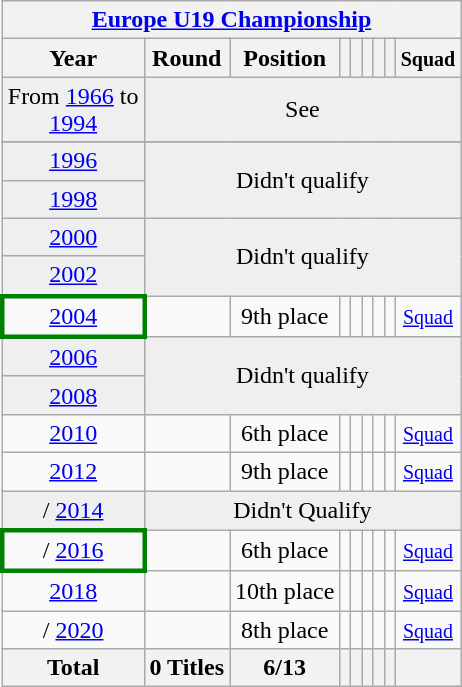<table class="wikitable" style="text-align: center;">
<tr>
<th colspan=9><a href='#'>Europe U19 Championship</a></th>
</tr>
<tr>
<th>Year</th>
<th>Round</th>
<th>Position</th>
<th></th>
<th></th>
<th></th>
<th></th>
<th></th>
<th><small>Squad</small></th>
</tr>
<tr bgcolor="efefef">
<td>From <a href='#'>1966</a> to <br> <a href='#'>1994</a></td>
<td colspan=8>See </td>
</tr>
<tr>
</tr>
<tr bgcolor="efefef">
<td> <a href='#'>1996</a></td>
<td colspan=8 rowspan=2>Didn't qualify</td>
</tr>
<tr bgcolor="efefef">
<td> <a href='#'>1998</a></td>
</tr>
<tr bgcolor="efefef">
<td> <a href='#'>2000</a></td>
<td colspan=8 rowspan=2>Didn't qualify</td>
</tr>
<tr bgcolor="efefef">
<td> <a href='#'>2002</a></td>
</tr>
<tr>
<td style="border:3px solid green"> <a href='#'>2004</a></td>
<td></td>
<td>9th place</td>
<td></td>
<td></td>
<td></td>
<td></td>
<td></td>
<td><small><a href='#'>Squad</a></small></td>
</tr>
<tr bgcolor="efefef">
<td> <a href='#'>2006</a></td>
<td colspan=8 rowspan=2>Didn't qualify</td>
</tr>
<tr bgcolor="efefef">
<td> <a href='#'>2008</a></td>
</tr>
<tr>
<td> <a href='#'>2010</a></td>
<td></td>
<td>6th place</td>
<td></td>
<td></td>
<td></td>
<td></td>
<td></td>
<td><small><a href='#'>Squad</a></small></td>
</tr>
<tr>
<td> <a href='#'>2012</a></td>
<td></td>
<td>9th place</td>
<td></td>
<td></td>
<td></td>
<td></td>
<td></td>
<td><small><a href='#'>Squad</a></small></td>
</tr>
<tr bgcolor="efefef">
<td>/ <a href='#'>2014</a></td>
<td colspan=8>Didn't Qualify</td>
</tr>
<tr>
<td style="border:3px solid green">/ <a href='#'>2016</a></td>
<td></td>
<td>6th place</td>
<td></td>
<td></td>
<td></td>
<td></td>
<td></td>
<td><small><a href='#'>Squad</a></small></td>
</tr>
<tr>
<td> <a href='#'>2018</a></td>
<td></td>
<td>10th place</td>
<td></td>
<td></td>
<td></td>
<td></td>
<td></td>
<td><small><a href='#'>Squad</a></small></td>
</tr>
<tr>
<td>/ <a href='#'>2020</a></td>
<td></td>
<td>8th place</td>
<td></td>
<td></td>
<td></td>
<td></td>
<td></td>
<td><small><a href='#'>Squad</a></small></td>
</tr>
<tr>
<th>Total</th>
<th>0 Titles</th>
<th>6/13</th>
<th></th>
<th></th>
<th></th>
<th></th>
<th></th>
<th></th>
</tr>
</table>
